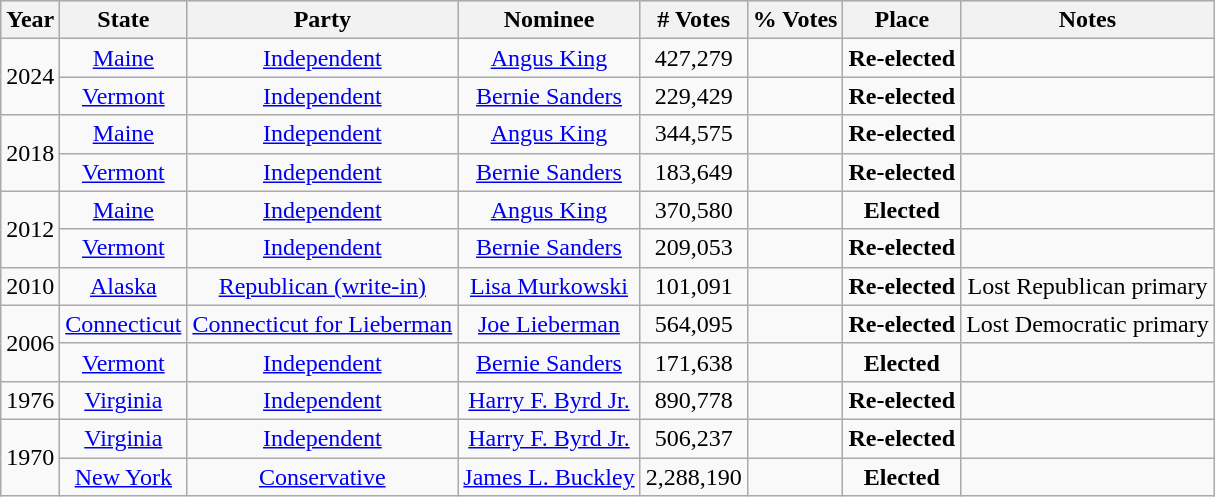<table class="wikitable sortable" style="text-align:center;" style="width:1050px">
<tr style="background:lightgrey;">
<th>Year</th>
<th>State</th>
<th>Party</th>
<th>Nominee</th>
<th># Votes</th>
<th>% Votes</th>
<th>Place</th>
<th>Notes</th>
</tr>
<tr>
<td rowspan=2>2024</td>
<td><a href='#'>Maine</a></td>
<td><a href='#'>Independent</a></td>
<td><a href='#'>Angus King</a></td>
<td>427,279</td>
<td></td>
<td><strong>Re-elected</strong></td>
<td></td>
</tr>
<tr>
<td><a href='#'>Vermont</a></td>
<td><a href='#'>Independent</a></td>
<td><a href='#'>Bernie Sanders</a></td>
<td>229,429</td>
<td></td>
<td><strong>Re-elected</strong></td>
<td></td>
</tr>
<tr>
<td rowspan=2>2018</td>
<td><a href='#'>Maine</a></td>
<td><a href='#'>Independent</a></td>
<td><a href='#'>Angus King</a></td>
<td>344,575</td>
<td></td>
<td><strong>Re-elected</strong></td>
<td></td>
</tr>
<tr>
<td><a href='#'>Vermont</a></td>
<td><a href='#'>Independent</a></td>
<td><a href='#'>Bernie Sanders</a></td>
<td>183,649</td>
<td></td>
<td><strong>Re-elected</strong></td>
<td></td>
</tr>
<tr>
<td rowspan=2>2012</td>
<td><a href='#'>Maine</a></td>
<td><a href='#'>Independent</a></td>
<td><a href='#'>Angus King</a></td>
<td>370,580</td>
<td></td>
<td><strong>Elected</strong></td>
<td></td>
</tr>
<tr>
<td><a href='#'>Vermont</a></td>
<td><a href='#'>Independent</a></td>
<td><a href='#'>Bernie Sanders</a></td>
<td>209,053</td>
<td></td>
<td><strong>Re-elected</strong></td>
<td></td>
</tr>
<tr>
<td>2010</td>
<td><a href='#'>Alaska</a></td>
<td><a href='#'>Republican (write-in)</a></td>
<td><a href='#'>Lisa Murkowski</a></td>
<td>101,091</td>
<td></td>
<td><strong>Re-elected</strong></td>
<td>Lost Republican primary</td>
</tr>
<tr>
<td rowspan=2>2006</td>
<td><a href='#'>Connecticut</a></td>
<td><a href='#'>Connecticut for Lieberman</a></td>
<td><a href='#'>Joe Lieberman</a></td>
<td>564,095</td>
<td></td>
<td><strong>Re-elected</strong></td>
<td>Lost Democratic primary</td>
</tr>
<tr>
<td><a href='#'>Vermont</a></td>
<td><a href='#'>Independent</a></td>
<td><a href='#'>Bernie Sanders</a></td>
<td>171,638</td>
<td></td>
<td><strong>Elected</strong></td>
<td></td>
</tr>
<tr>
<td>1976</td>
<td><a href='#'>Virginia</a></td>
<td><a href='#'>Independent</a></td>
<td><a href='#'>Harry F. Byrd Jr.</a></td>
<td>890,778</td>
<td></td>
<td><strong>Re-elected</strong></td>
<td></td>
</tr>
<tr>
<td rowspan=2>1970</td>
<td><a href='#'>Virginia</a></td>
<td><a href='#'>Independent</a></td>
<td><a href='#'>Harry F. Byrd Jr.</a></td>
<td>506,237</td>
<td></td>
<td><strong>Re-elected</strong></td>
<td></td>
</tr>
<tr>
<td><a href='#'>New York</a></td>
<td><a href='#'>Conservative</a></td>
<td><a href='#'>James L. Buckley</a></td>
<td>2,288,190</td>
<td></td>
<td><strong>Elected</strong></td>
<td></td>
</tr>
</table>
